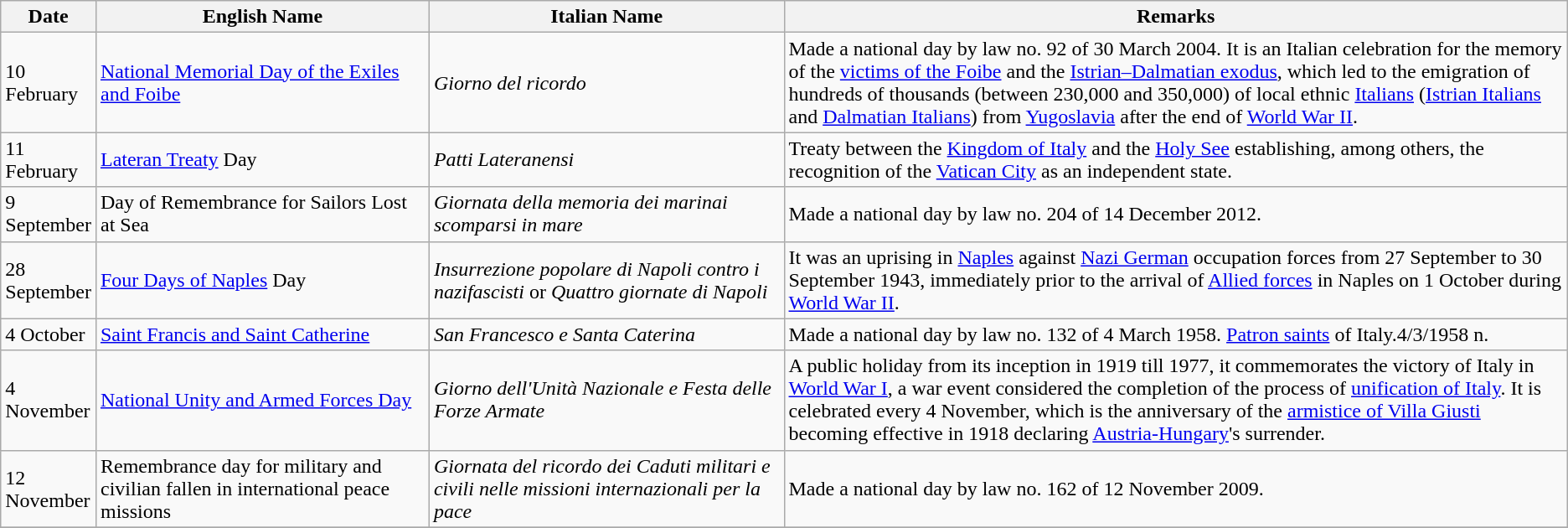<table class="wikitable">
<tr>
<th width="12em">Date</th>
<th>English Name</th>
<th>Italian Name</th>
<th width="50%">Remarks</th>
</tr>
<tr>
<td>10 February</td>
<td><a href='#'>National Memorial Day of the Exiles and Foibe</a></td>
<td><em>Giorno del ricordo</em></td>
<td>Made a national day by law no. 92 of 30 March 2004. It is an Italian celebration for the memory of the <a href='#'>victims of the Foibe</a> and the <a href='#'>Istrian–Dalmatian exodus</a>, which led to the emigration of hundreds of thousands (between 230,000 and 350,000) of local ethnic <a href='#'>Italians</a> (<a href='#'>Istrian Italians</a> and <a href='#'>Dalmatian Italians</a>) from <a href='#'>Yugoslavia</a> after the end of <a href='#'>World War II</a>.</td>
</tr>
<tr>
<td>11 February</td>
<td><a href='#'>Lateran Treaty</a> Day</td>
<td><em>Patti Lateranensi</em></td>
<td>Treaty between the <a href='#'>Kingdom of Italy</a> and the <a href='#'>Holy See</a> establishing, among others, the recognition of the <a href='#'>Vatican City</a> as an independent state.</td>
</tr>
<tr>
<td>9 September</td>
<td>Day of Remembrance for Sailors Lost at Sea</td>
<td><em>Giornata della memoria dei marinai scomparsi in mare</em></td>
<td>Made a national day by law no. 204 of 14 December 2012.</td>
</tr>
<tr>
<td>28 September</td>
<td><a href='#'>Four Days of Naples</a> Day</td>
<td><em>Insurrezione popolare di Napoli contro i nazifascisti</em> or <em>Quattro giornate di Napoli</em></td>
<td>It was an uprising in <a href='#'>Naples</a> against <a href='#'>Nazi German</a> occupation forces from 27 September to 30 September 1943, immediately prior to the arrival of <a href='#'>Allied forces</a> in Naples on 1 October during <a href='#'>World War II</a>.</td>
</tr>
<tr>
<td>4 October</td>
<td><a href='#'>Saint Francis and Saint Catherine</a></td>
<td><em>San Francesco e Santa Caterina</em></td>
<td>Made a national day by law no. 132 of 4 March 1958. <a href='#'>Patron saints</a> of Italy.4/3/1958 n.</td>
</tr>
<tr>
<td>4 November</td>
<td><a href='#'>National Unity and Armed Forces Day</a></td>
<td><em>Giorno dell'Unità Nazionale e Festa delle Forze Armate</em></td>
<td>A public holiday from its inception in 1919 till 1977, it commemorates the victory of Italy in <a href='#'>World War I</a>, a war event considered the completion of the process of <a href='#'>unification of Italy</a>. It is celebrated every 4 November, which is the anniversary of the <a href='#'>armistice of Villa Giusti</a> becoming effective in 1918 declaring <a href='#'>Austria-Hungary</a>'s surrender.</td>
</tr>
<tr>
<td>12 November</td>
<td>Remembrance day for military and civilian fallen in international peace missions</td>
<td><em>Giornata del ricordo dei Caduti militari e civili nelle missioni internazionali per la pace</em></td>
<td>Made a national day by law no. 162 of 12 November 2009.</td>
</tr>
<tr>
</tr>
</table>
